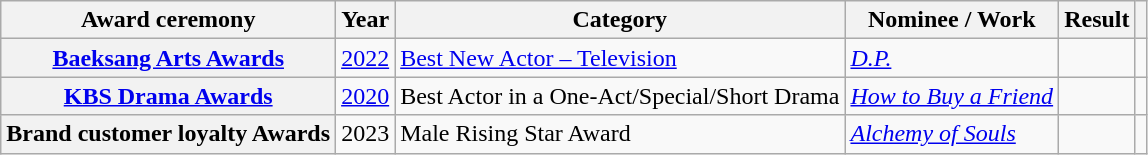<table class="wikitable plainrowheaders sortable">
<tr>
<th scope="col">Award ceremony</th>
<th scope="col">Year</th>
<th scope="col">Category</th>
<th scope="col">Nominee / Work</th>
<th scope="col">Result</th>
<th scope="col" class="unsortable"></th>
</tr>
<tr>
<th scope="row" rowspan="1"><a href='#'>Baeksang Arts Awards</a></th>
<td rowspan="1"><a href='#'>2022</a></td>
<td><a href='#'>Best New Actor – Television</a></td>
<td><em><a href='#'>D.P.</a></em></td>
<td></td>
<td align=center></td>
</tr>
<tr>
<th scope="row"  rowspan="1"><a href='#'>KBS Drama Awards</a></th>
<td><a href='#'>2020</a></td>
<td>Best Actor in a One-Act/Special/Short Drama</td>
<td><em><a href='#'>How to Buy a Friend</a></em></td>
<td></td>
<td></td>
</tr>
<tr>
<th scope="row"  rowspan="1">Brand customer loyalty Awards</th>
<td 2023 Brand customer loyalty Awards>2023</td>
<td>Male Rising Star Award</td>
<td><em><a href='#'>Alchemy of Souls</a></em></td>
<td></td>
<td></td>
</tr>
</table>
